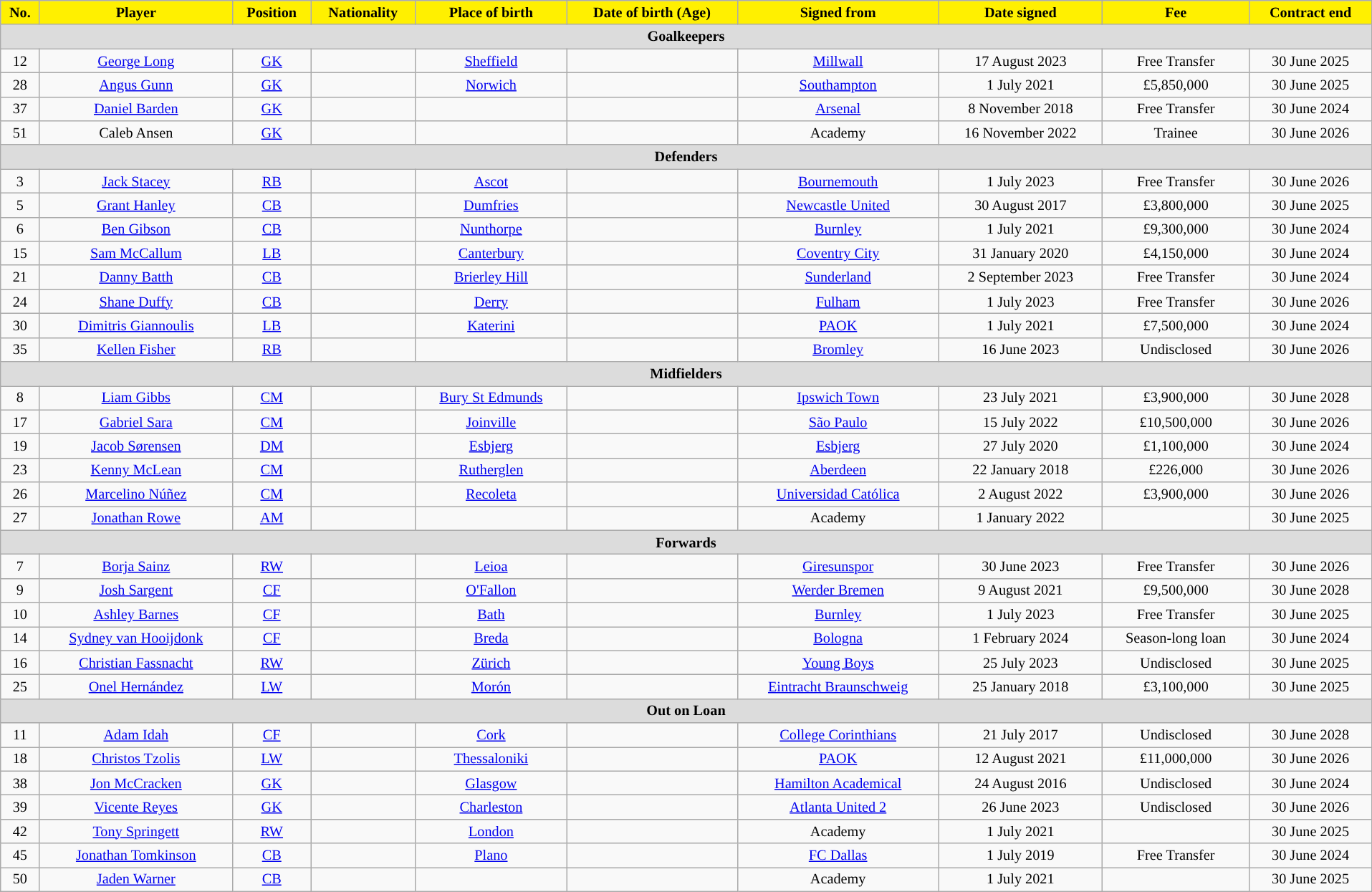<table class="wikitable" style="text-align:center; font-size:84.5%; width:101%;">
<tr>
<th style="background:#fff000;color:#000000;">No.</th>
<th style="background:#fff000;color:#000000;">Player</th>
<th style="background:#fff000;color:#000000;">Position</th>
<th style="background:#fff000;color:#000000;">Nationality</th>
<th style="background:#fff000;color:#000000;">Place of birth</th>
<th style="background:#fff000;color:#000000;">Date of birth (Age)</th>
<th style="background:#fff000;color:#000000;">Signed from</th>
<th style="background:#fff000;color:#000000;">Date signed</th>
<th style="background:#fff000;color:#000000;">Fee</th>
<th style="background:#fff000;color:#000000;">Contract end</th>
</tr>
<tr>
<th colspan="14" style="background:#dcdcdc; tepxt-align:center;">Goalkeepers</th>
</tr>
<tr>
<td>12</td>
<td><a href='#'>George Long</a></td>
<td><a href='#'>GK</a></td>
<td></td>
<td><a href='#'>Sheffield</a></td>
<td></td>
<td><a href='#'>Millwall</a></td>
<td>17 August 2023</td>
<td>Free Transfer</td>
<td>30 June 2025</td>
</tr>
<tr>
<td>28</td>
<td><a href='#'>Angus Gunn</a></td>
<td><a href='#'>GK</a></td>
<td></td>
<td><a href='#'>Norwich</a></td>
<td></td>
<td><a href='#'>Southampton</a></td>
<td>1 July 2021</td>
<td>£5,850,000</td>
<td>30 June 2025</td>
</tr>
<tr>
<td>37</td>
<td><a href='#'>Daniel Barden</a></td>
<td><a href='#'>GK</a></td>
<td></td>
<td></td>
<td></td>
<td><a href='#'>Arsenal</a></td>
<td>8 November 2018</td>
<td>Free Transfer</td>
<td>30 June 2024</td>
</tr>
<tr>
<td>51</td>
<td>Caleb Ansen</td>
<td><a href='#'>GK</a></td>
<td></td>
<td></td>
<td></td>
<td>Academy</td>
<td>16 November 2022</td>
<td>Trainee</td>
<td>30 June 2026</td>
</tr>
<tr>
<th colspan="14" style="background:#dcdcdc; tepxt-align:center;">Defenders</th>
</tr>
<tr>
<td>3</td>
<td><a href='#'>Jack Stacey</a></td>
<td><a href='#'>RB</a></td>
<td></td>
<td><a href='#'>Ascot</a></td>
<td></td>
<td><a href='#'>Bournemouth</a></td>
<td>1 July 2023</td>
<td>Free Transfer</td>
<td>30 June 2026</td>
</tr>
<tr>
<td>5</td>
<td><a href='#'>Grant Hanley</a></td>
<td><a href='#'>CB</a></td>
<td></td>
<td><a href='#'>Dumfries</a></td>
<td></td>
<td><a href='#'>Newcastle United</a></td>
<td>30 August 2017</td>
<td>£3,800,000</td>
<td>30 June 2025</td>
</tr>
<tr>
<td>6</td>
<td><a href='#'>Ben Gibson</a></td>
<td><a href='#'>CB</a></td>
<td></td>
<td><a href='#'>Nunthorpe</a></td>
<td></td>
<td><a href='#'>Burnley</a></td>
<td>1 July 2021</td>
<td>£9,300,000</td>
<td>30 June 2024</td>
</tr>
<tr>
<td>15</td>
<td><a href='#'>Sam McCallum</a></td>
<td><a href='#'>LB</a></td>
<td></td>
<td><a href='#'>Canterbury</a></td>
<td></td>
<td><a href='#'>Coventry City</a></td>
<td>31 January 2020</td>
<td>£4,150,000</td>
<td>30 June 2024</td>
</tr>
<tr>
<td>21</td>
<td><a href='#'>Danny Batth</a></td>
<td><a href='#'>CB</a></td>
<td></td>
<td><a href='#'>Brierley Hill</a></td>
<td></td>
<td><a href='#'>Sunderland</a></td>
<td>2 September 2023</td>
<td>Free Transfer</td>
<td>30 June 2024</td>
</tr>
<tr>
<td>24</td>
<td><a href='#'>Shane Duffy</a></td>
<td><a href='#'>CB</a></td>
<td></td>
<td><a href='#'>Derry</a></td>
<td></td>
<td><a href='#'>Fulham</a></td>
<td>1 July 2023</td>
<td>Free Transfer</td>
<td>30 June 2026</td>
</tr>
<tr>
<td>30</td>
<td><a href='#'>Dimitris Giannoulis</a></td>
<td><a href='#'>LB</a></td>
<td></td>
<td><a href='#'>Katerini</a></td>
<td></td>
<td> <a href='#'>PAOK</a></td>
<td>1 July 2021</td>
<td>£7,500,000</td>
<td>30 June 2024</td>
</tr>
<tr>
<td>35</td>
<td><a href='#'>Kellen Fisher</a></td>
<td><a href='#'>RB</a></td>
<td></td>
<td></td>
<td></td>
<td><a href='#'>Bromley</a></td>
<td>16 June 2023</td>
<td>Undisclosed</td>
<td>30 June 2026</td>
</tr>
<tr>
<th colspan="14" style="background:#dcdcdc; tepxt-align:center;">Midfielders</th>
</tr>
<tr>
<td>8</td>
<td><a href='#'>Liam Gibbs</a></td>
<td><a href='#'>CM</a></td>
<td></td>
<td><a href='#'>Bury St Edmunds</a></td>
<td></td>
<td><a href='#'>Ipswich Town</a></td>
<td>23 July 2021</td>
<td>£3,900,000</td>
<td>30 June 2028</td>
</tr>
<tr>
<td>17</td>
<td><a href='#'>Gabriel Sara</a></td>
<td><a href='#'>CM</a></td>
<td></td>
<td><a href='#'>Joinville</a></td>
<td></td>
<td> <a href='#'>São Paulo</a></td>
<td>15 July 2022</td>
<td>£10,500,000</td>
<td>30 June 2026</td>
</tr>
<tr>
<td>19</td>
<td><a href='#'>Jacob Sørensen</a></td>
<td><a href='#'>DM</a></td>
<td></td>
<td><a href='#'>Esbjerg</a></td>
<td></td>
<td> <a href='#'>Esbjerg</a></td>
<td>27 July 2020</td>
<td>£1,100,000</td>
<td>30 June 2024</td>
</tr>
<tr>
<td>23</td>
<td><a href='#'>Kenny McLean</a></td>
<td><a href='#'>CM</a></td>
<td></td>
<td><a href='#'>Rutherglen</a></td>
<td></td>
<td> <a href='#'>Aberdeen</a></td>
<td>22 January 2018</td>
<td>£226,000</td>
<td>30 June 2026</td>
</tr>
<tr>
<td>26</td>
<td><a href='#'>Marcelino Núñez</a></td>
<td><a href='#'>CM</a></td>
<td></td>
<td><a href='#'>Recoleta</a></td>
<td></td>
<td> <a href='#'>Universidad Católica</a></td>
<td>2 August 2022</td>
<td>£3,900,000</td>
<td>30 June 2026</td>
</tr>
<tr>
<td>27</td>
<td><a href='#'>Jonathan Rowe</a></td>
<td><a href='#'>AM</a></td>
<td></td>
<td></td>
<td></td>
<td>Academy</td>
<td>1 January 2022</td>
<td></td>
<td>30 June 2025</td>
</tr>
<tr>
<th colspan="14" style="background:#dcdcdc; tepxt-align:center;">Forwards</th>
</tr>
<tr>
<td>7</td>
<td><a href='#'>Borja Sainz</a></td>
<td><a href='#'>RW</a></td>
<td></td>
<td><a href='#'>Leioa</a></td>
<td></td>
<td> <a href='#'>Giresunspor</a></td>
<td>30 June 2023</td>
<td>Free Transfer</td>
<td>30 June 2026</td>
</tr>
<tr>
<td>9</td>
<td><a href='#'>Josh Sargent</a></td>
<td><a href='#'>CF</a></td>
<td></td>
<td><a href='#'>O'Fallon</a></td>
<td></td>
<td> <a href='#'>Werder Bremen</a></td>
<td>9 August 2021</td>
<td>£9,500,000</td>
<td>30 June 2028</td>
</tr>
<tr>
<td>10</td>
<td><a href='#'>Ashley Barnes</a></td>
<td><a href='#'>CF</a></td>
<td></td>
<td><a href='#'>Bath</a></td>
<td></td>
<td><a href='#'>Burnley</a></td>
<td>1 July 2023</td>
<td>Free Transfer</td>
<td>30 June 2025</td>
</tr>
<tr>
<td>14</td>
<td><a href='#'>Sydney van Hooijdonk</a></td>
<td><a href='#'>CF</a></td>
<td></td>
<td><a href='#'>Breda</a></td>
<td></td>
<td> <a href='#'>Bologna</a></td>
<td>1 February 2024</td>
<td>Season-long loan</td>
<td>30 June 2024</td>
</tr>
<tr>
<td>16</td>
<td><a href='#'>Christian Fassnacht</a></td>
<td><a href='#'>RW</a></td>
<td></td>
<td><a href='#'>Zürich</a></td>
<td></td>
<td> <a href='#'>Young Boys</a></td>
<td>25 July 2023</td>
<td>Undisclosed</td>
<td>30 June 2025</td>
</tr>
<tr>
<td>25</td>
<td><a href='#'>Onel Hernández</a></td>
<td><a href='#'>LW</a></td>
<td></td>
<td><a href='#'>Morón</a></td>
<td></td>
<td> <a href='#'>Eintracht Braunschweig</a></td>
<td>25 January 2018</td>
<td>£3,100,000</td>
<td>30 June 2025</td>
</tr>
<tr>
<th colspan="14" style="background:#dcdcdc; tepxt-align:center;">Out on Loan</th>
</tr>
<tr>
<td>11</td>
<td><a href='#'>Adam Idah</a></td>
<td><a href='#'>CF</a></td>
<td></td>
<td><a href='#'>Cork</a></td>
<td></td>
<td> <a href='#'>College Corinthians</a></td>
<td>21 July 2017</td>
<td>Undisclosed</td>
<td>30 June 2028</td>
</tr>
<tr>
<td>18</td>
<td><a href='#'>Christos Tzolis</a></td>
<td><a href='#'>LW</a></td>
<td></td>
<td><a href='#'>Thessaloniki</a></td>
<td></td>
<td> <a href='#'>PAOK</a></td>
<td>12 August 2021</td>
<td>£11,000,000</td>
<td>30 June 2026</td>
</tr>
<tr>
<td>38</td>
<td><a href='#'>Jon McCracken</a></td>
<td><a href='#'>GK</a></td>
<td></td>
<td><a href='#'>Glasgow</a></td>
<td></td>
<td> <a href='#'>Hamilton Academical</a></td>
<td>24 August 2016</td>
<td>Undisclosed</td>
<td>30 June 2024</td>
</tr>
<tr>
<td>39</td>
<td><a href='#'>Vicente Reyes</a></td>
<td><a href='#'>GK</a></td>
<td></td>
<td> <a href='#'>Charleston</a></td>
<td></td>
<td> <a href='#'>Atlanta United 2</a></td>
<td>26 June 2023</td>
<td>Undisclosed</td>
<td>30 June 2026</td>
</tr>
<tr>
<td>42</td>
<td><a href='#'>Tony Springett</a></td>
<td><a href='#'>RW</a></td>
<td></td>
<td> <a href='#'>London</a></td>
<td></td>
<td>Academy</td>
<td>1 July 2021</td>
<td></td>
<td>30 June 2025</td>
</tr>
<tr>
<td>45</td>
<td><a href='#'>Jonathan Tomkinson</a></td>
<td><a href='#'>CB</a></td>
<td></td>
<td><a href='#'>Plano</a></td>
<td></td>
<td> <a href='#'>FC Dallas</a></td>
<td>1 July 2019</td>
<td>Free Transfer</td>
<td>30 June 2024</td>
</tr>
<tr>
<td>50</td>
<td><a href='#'>Jaden Warner</a></td>
<td><a href='#'>CB</a></td>
<td></td>
<td></td>
<td></td>
<td>Academy</td>
<td>1 July 2021</td>
<td></td>
<td>30 June 2025</td>
</tr>
</table>
